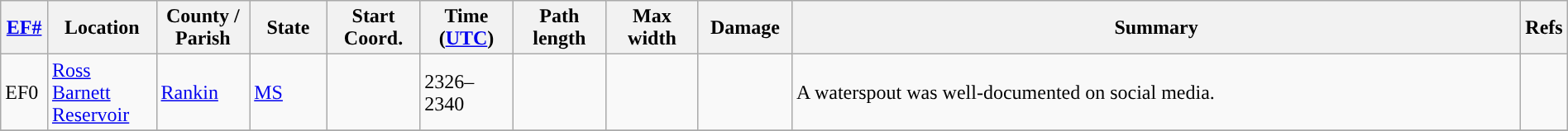<table class="wikitable sortable" style="width:100%;">
<tr>
<th scope="col" width="3%" align="center"><a href='#'>EF#</a></th>
<th scope="col" width="7%" align="center" class="unsortable">Location</th>
<th scope="col" width="6%" align="center" class="unsortable">County / Parish</th>
<th scope="col" width="5%" align="center">State</th>
<th scope="col" width="6%" align="center">Start Coord.</th>
<th scope="col" width="6%" align="center">Time (<a href='#'>UTC</a>)</th>
<th scope="col" width="6%" align="center">Path length</th>
<th scope="col" width="6%" align="center">Max width</th>
<th scope="col" width="6%" align="center">Damage</th>
<th scope="col" width="48%" class="unsortable" align="center">Summary</th>
<th scope="col" width="48%" class="unsortable" align="center">Refs</th>
</tr>
<tr>
<td>EF0</td>
<td><a href='#'>Ross Barnett Reservoir</a></td>
<td><a href='#'>Rankin</a></td>
<td><a href='#'>MS</a></td>
<td></td>
<td>2326–2340</td>
<td></td>
<td></td>
<td></td>
<td>A waterspout was well-documented on social media.</td>
<td></td>
</tr>
<tr>
</tr>
</table>
